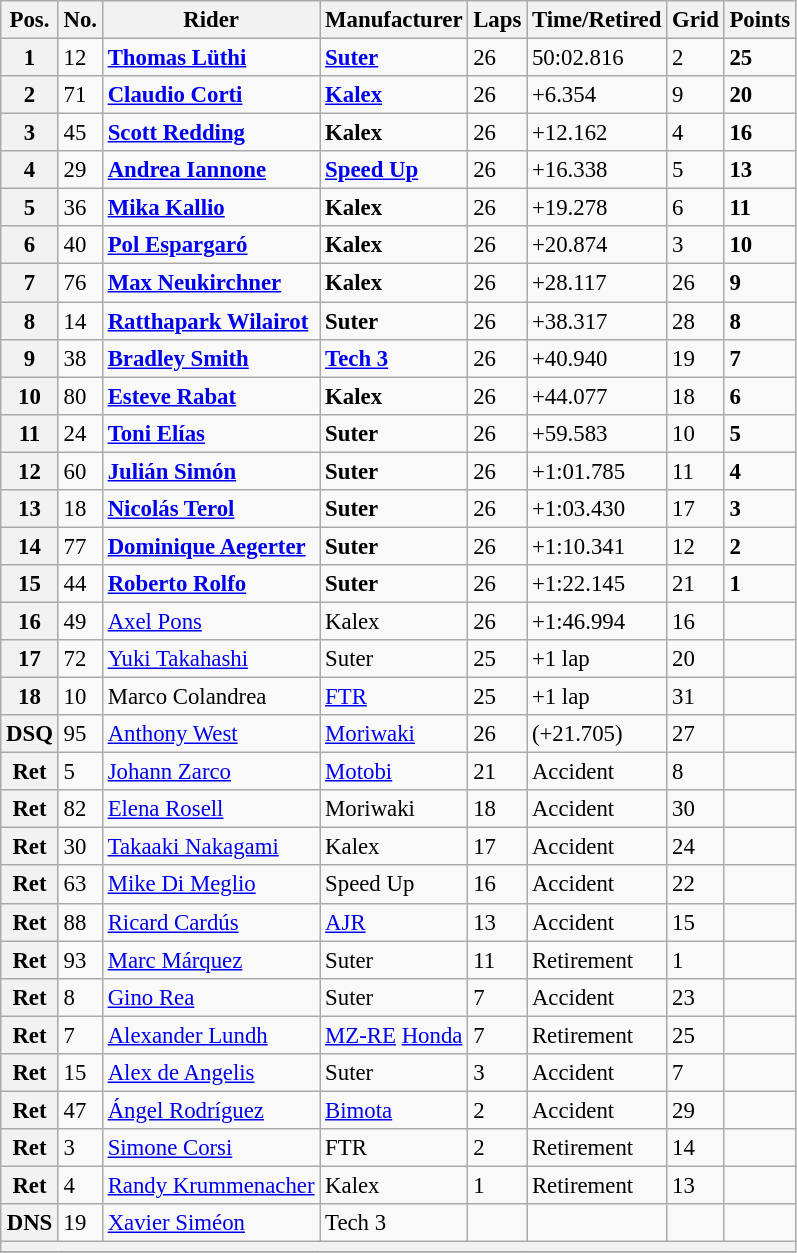<table class="wikitable" style="font-size: 95%;">
<tr>
<th>Pos.</th>
<th>No.</th>
<th>Rider</th>
<th>Manufacturer</th>
<th>Laps</th>
<th>Time/Retired</th>
<th>Grid</th>
<th>Points</th>
</tr>
<tr>
<th>1</th>
<td>12</td>
<td> <strong><a href='#'>Thomas Lüthi</a></strong></td>
<td><strong><a href='#'>Suter</a></strong></td>
<td>26</td>
<td>50:02.816</td>
<td>2</td>
<td><strong>25</strong></td>
</tr>
<tr>
<th>2</th>
<td>71</td>
<td> <strong><a href='#'>Claudio Corti</a></strong></td>
<td><strong><a href='#'>Kalex</a></strong></td>
<td>26</td>
<td>+6.354</td>
<td>9</td>
<td><strong>20</strong></td>
</tr>
<tr>
<th>3</th>
<td>45</td>
<td> <strong><a href='#'>Scott Redding</a></strong></td>
<td><strong>Kalex</strong></td>
<td>26</td>
<td>+12.162</td>
<td>4</td>
<td><strong>16</strong></td>
</tr>
<tr>
<th>4</th>
<td>29</td>
<td> <strong><a href='#'>Andrea Iannone</a></strong></td>
<td><strong><a href='#'>Speed Up</a></strong></td>
<td>26</td>
<td>+16.338</td>
<td>5</td>
<td><strong>13</strong></td>
</tr>
<tr>
<th>5</th>
<td>36</td>
<td> <strong><a href='#'>Mika Kallio</a></strong></td>
<td><strong>Kalex</strong></td>
<td>26</td>
<td>+19.278</td>
<td>6</td>
<td><strong>11</strong></td>
</tr>
<tr>
<th>6</th>
<td>40</td>
<td> <strong><a href='#'>Pol Espargaró</a></strong></td>
<td><strong>Kalex</strong></td>
<td>26</td>
<td>+20.874</td>
<td>3</td>
<td><strong>10</strong></td>
</tr>
<tr>
<th>7</th>
<td>76</td>
<td> <strong><a href='#'>Max Neukirchner</a></strong></td>
<td><strong>Kalex</strong></td>
<td>26</td>
<td>+28.117</td>
<td>26</td>
<td><strong>9</strong></td>
</tr>
<tr>
<th>8</th>
<td>14</td>
<td> <strong><a href='#'>Ratthapark Wilairot</a></strong></td>
<td><strong>Suter</strong></td>
<td>26</td>
<td>+38.317</td>
<td>28</td>
<td><strong>8</strong></td>
</tr>
<tr>
<th>9</th>
<td>38</td>
<td> <strong><a href='#'>Bradley Smith</a></strong></td>
<td><strong><a href='#'>Tech 3</a></strong></td>
<td>26</td>
<td>+40.940</td>
<td>19</td>
<td><strong>7</strong></td>
</tr>
<tr>
<th>10</th>
<td>80</td>
<td> <strong><a href='#'>Esteve Rabat</a></strong></td>
<td><strong>Kalex</strong></td>
<td>26</td>
<td>+44.077</td>
<td>18</td>
<td><strong>6</strong></td>
</tr>
<tr>
<th>11</th>
<td>24</td>
<td> <strong><a href='#'>Toni Elías</a></strong></td>
<td><strong>Suter</strong></td>
<td>26</td>
<td>+59.583</td>
<td>10</td>
<td><strong>5</strong></td>
</tr>
<tr>
<th>12</th>
<td>60</td>
<td> <strong><a href='#'>Julián Simón</a></strong></td>
<td><strong>Suter</strong></td>
<td>26</td>
<td>+1:01.785</td>
<td>11</td>
<td><strong>4</strong></td>
</tr>
<tr>
<th>13</th>
<td>18</td>
<td> <strong><a href='#'>Nicolás Terol</a></strong></td>
<td><strong>Suter</strong></td>
<td>26</td>
<td>+1:03.430</td>
<td>17</td>
<td><strong>3</strong></td>
</tr>
<tr>
<th>14</th>
<td>77</td>
<td> <strong><a href='#'>Dominique Aegerter</a></strong></td>
<td><strong>Suter</strong></td>
<td>26</td>
<td>+1:10.341</td>
<td>12</td>
<td><strong>2</strong></td>
</tr>
<tr>
<th>15</th>
<td>44</td>
<td> <strong><a href='#'>Roberto Rolfo</a></strong></td>
<td><strong>Suter</strong></td>
<td>26</td>
<td>+1:22.145</td>
<td>21</td>
<td><strong>1</strong></td>
</tr>
<tr>
<th>16</th>
<td>49</td>
<td> <a href='#'>Axel Pons</a></td>
<td>Kalex</td>
<td>26</td>
<td>+1:46.994</td>
<td>16</td>
<td></td>
</tr>
<tr>
<th>17</th>
<td>72</td>
<td> <a href='#'>Yuki Takahashi</a></td>
<td>Suter</td>
<td>25</td>
<td>+1 lap</td>
<td>20</td>
<td></td>
</tr>
<tr>
<th>18</th>
<td>10</td>
<td> Marco Colandrea</td>
<td><a href='#'>FTR</a></td>
<td>25</td>
<td>+1 lap</td>
<td>31</td>
<td></td>
</tr>
<tr>
<th>DSQ</th>
<td>95</td>
<td> <a href='#'>Anthony West</a></td>
<td><a href='#'>Moriwaki</a></td>
<td>26</td>
<td>(+21.705)</td>
<td>27</td>
<td></td>
</tr>
<tr>
<th>Ret</th>
<td>5</td>
<td> <a href='#'>Johann Zarco</a></td>
<td><a href='#'>Motobi</a></td>
<td>21</td>
<td>Accident</td>
<td>8</td>
<td></td>
</tr>
<tr>
<th>Ret</th>
<td>82</td>
<td> <a href='#'>Elena Rosell</a></td>
<td>Moriwaki</td>
<td>18</td>
<td>Accident</td>
<td>30</td>
<td></td>
</tr>
<tr>
<th>Ret</th>
<td>30</td>
<td> <a href='#'>Takaaki Nakagami</a></td>
<td>Kalex</td>
<td>17</td>
<td>Accident</td>
<td>24</td>
<td></td>
</tr>
<tr>
<th>Ret</th>
<td>63</td>
<td> <a href='#'>Mike Di Meglio</a></td>
<td>Speed Up</td>
<td>16</td>
<td>Accident</td>
<td>22</td>
<td></td>
</tr>
<tr>
<th>Ret</th>
<td>88</td>
<td> <a href='#'>Ricard Cardús</a></td>
<td><a href='#'>AJR</a></td>
<td>13</td>
<td>Accident</td>
<td>15</td>
<td></td>
</tr>
<tr>
<th>Ret</th>
<td>93</td>
<td> <a href='#'>Marc Márquez</a></td>
<td>Suter</td>
<td>11</td>
<td>Retirement</td>
<td>1</td>
<td></td>
</tr>
<tr>
<th>Ret</th>
<td>8</td>
<td> <a href='#'>Gino Rea</a></td>
<td>Suter</td>
<td>7</td>
<td>Accident</td>
<td>23</td>
<td></td>
</tr>
<tr>
<th>Ret</th>
<td>7</td>
<td> <a href='#'>Alexander Lundh</a></td>
<td><a href='#'>MZ-RE</a> <a href='#'>Honda</a></td>
<td>7</td>
<td>Retirement</td>
<td>25</td>
<td></td>
</tr>
<tr>
<th>Ret</th>
<td>15</td>
<td> <a href='#'>Alex de Angelis</a></td>
<td>Suter</td>
<td>3</td>
<td>Accident</td>
<td>7</td>
<td></td>
</tr>
<tr>
<th>Ret</th>
<td>47</td>
<td> <a href='#'>Ángel Rodríguez</a></td>
<td><a href='#'>Bimota</a></td>
<td>2</td>
<td>Accident</td>
<td>29</td>
<td></td>
</tr>
<tr>
<th>Ret</th>
<td>3</td>
<td> <a href='#'>Simone Corsi</a></td>
<td>FTR</td>
<td>2</td>
<td>Retirement</td>
<td>14</td>
<td></td>
</tr>
<tr>
<th>Ret</th>
<td>4</td>
<td> <a href='#'>Randy Krummenacher</a></td>
<td>Kalex</td>
<td>1</td>
<td>Retirement</td>
<td>13</td>
<td></td>
</tr>
<tr>
<th>DNS</th>
<td>19</td>
<td> <a href='#'>Xavier Siméon</a></td>
<td>Tech 3</td>
<td></td>
<td></td>
<td></td>
<td></td>
</tr>
<tr>
<th colspan=8></th>
</tr>
<tr>
</tr>
</table>
